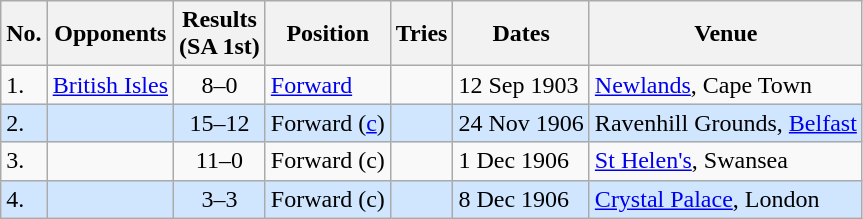<table class="wikitable sortable">
<tr>
<th>No.</th>
<th>Opponents</th>
<th>Results<br>(SA 1st)</th>
<th>Position</th>
<th>Tries</th>
<th>Dates</th>
<th>Venue</th>
</tr>
<tr>
<td>1.</td>
<td> <a href='#'>British Isles</a></td>
<td align="center">8–0</td>
<td><a href='#'>Forward</a></td>
<td></td>
<td>12 Sep 1903</td>
<td><a href='#'>Newlands</a>, Cape Town</td>
</tr>
<tr style="background: #D0E6FF;">
<td>2.</td>
<td></td>
<td align="center">15–12</td>
<td>Forward (<a href='#'>c</a>)</td>
<td></td>
<td>24 Nov 1906</td>
<td>Ravenhill Grounds, <a href='#'>Belfast</a></td>
</tr>
<tr>
<td>3.</td>
<td></td>
<td align="center">11–0</td>
<td>Forward (c)</td>
<td></td>
<td>1 Dec 1906</td>
<td><a href='#'>St Helen's</a>, Swansea</td>
</tr>
<tr style="background: #D0E6FF;">
<td>4.</td>
<td></td>
<td align="center">3–3</td>
<td>Forward (c)</td>
<td></td>
<td>8 Dec 1906</td>
<td><a href='#'>Crystal Palace</a>, London</td>
</tr>
</table>
